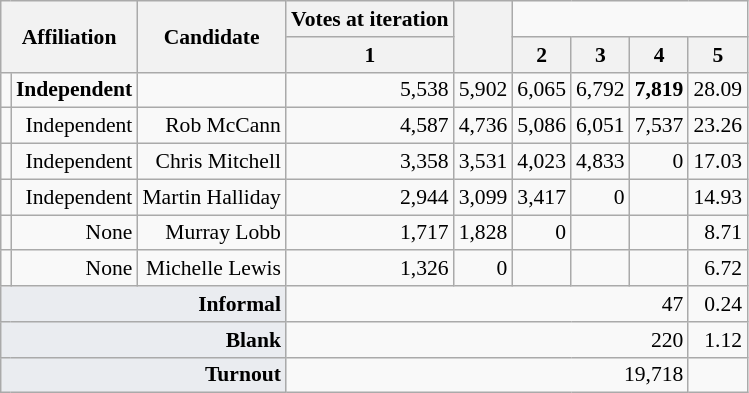<table class="wikitable col1left col2left" style="font-size:90%; text-align:right;">
<tr>
<th rowspan="2" colspan="2">Affiliation</th>
<th rowspan="2">Candidate</th>
<th colspan="1" colspan="5">Votes at iteration</th>
<th rowspan="2"></th>
</tr>
<tr>
<th>1</th>
<th>2</th>
<th>3</th>
<th>4</th>
<th>5</th>
</tr>
<tr>
<td></td>
<td><strong>Independent</strong></td>
<td><strong></strong></td>
<td>5,538</td>
<td>5,902</td>
<td>6,065</td>
<td>6,792</td>
<td><strong>7,819</strong></td>
<td>28.09</td>
</tr>
<tr>
<td></td>
<td>Independent</td>
<td>Rob McCann</td>
<td>4,587</td>
<td>4,736</td>
<td>5,086</td>
<td>6,051</td>
<td>7,537</td>
<td>23.26</td>
</tr>
<tr>
<td></td>
<td>Independent</td>
<td>Chris Mitchell</td>
<td>3,358</td>
<td>3,531</td>
<td>4,023</td>
<td>4,833</td>
<td>0</td>
<td>17.03</td>
</tr>
<tr>
<td></td>
<td>Independent</td>
<td>Martin Halliday</td>
<td>2,944</td>
<td>3,099</td>
<td>3,417</td>
<td>0</td>
<td></td>
<td>14.93</td>
</tr>
<tr>
<td></td>
<td>None</td>
<td>Murray Lobb</td>
<td>1,717</td>
<td>1,828</td>
<td>0</td>
<td></td>
<td></td>
<td>8.71</td>
</tr>
<tr>
<td></td>
<td>None</td>
<td>Michelle Lewis</td>
<td>1,326</td>
<td>0</td>
<td></td>
<td></td>
<td></td>
<td>6.72</td>
</tr>
<tr>
<td colspan="3" style="text-align:right; background-color:#eaecf0""><strong>Informal</strong></td>
<td colspan="5" style="text-align:right">47</td>
<td>0.24</td>
</tr>
<tr>
<td colspan="3" style="text-align:right; background-color:#eaecf0""><strong>Blank</strong></td>
<td colspan="5" style="text-align:right">220</td>
<td>1.12</td>
</tr>
<tr>
<td colspan="3" style="text-align:right; background-color:#eaecf0"><strong>Turnout</strong></td>
<td colspan="5" style="text-align:right">19,718</td>
<td></td>
</tr>
</table>
